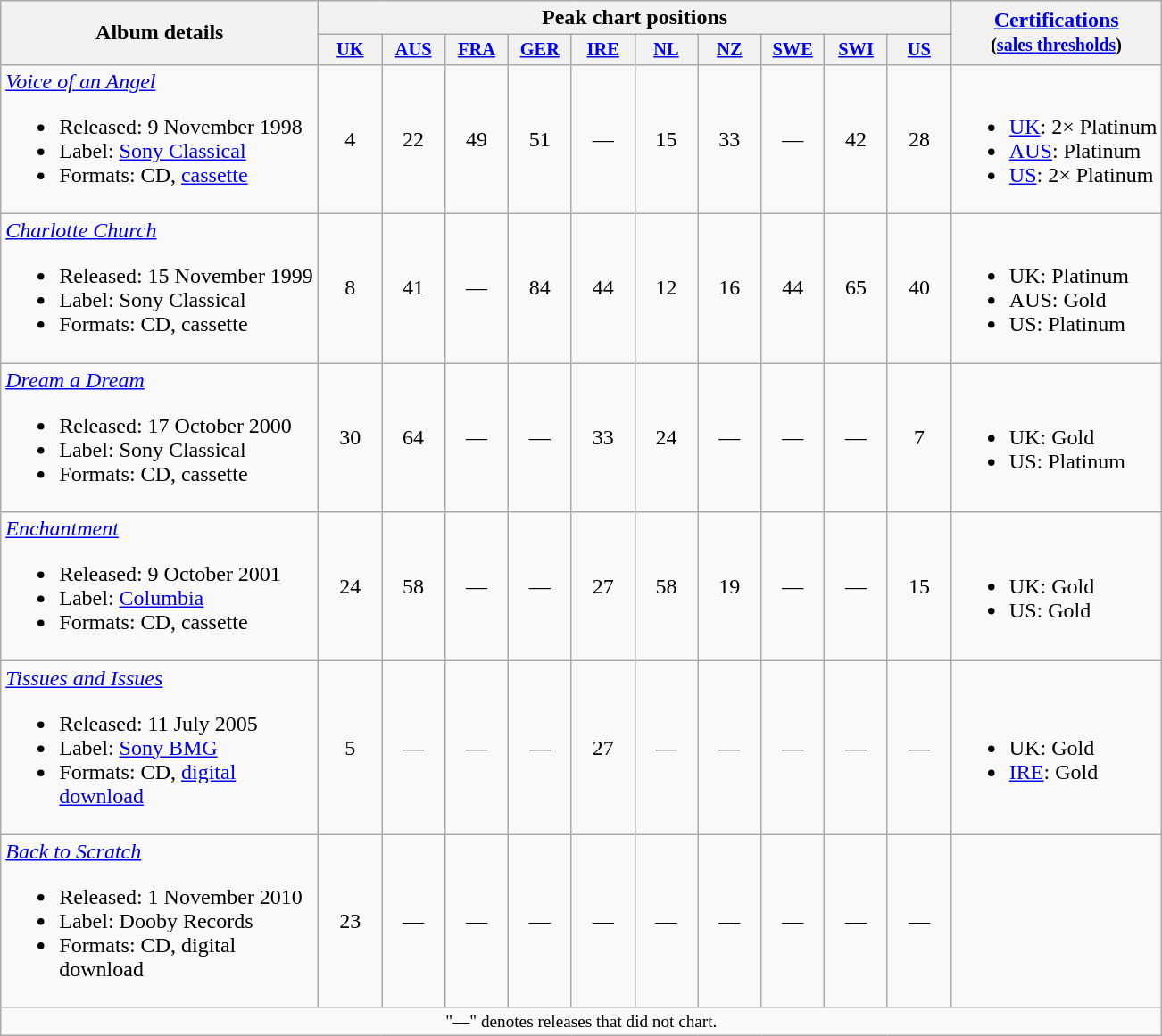<table class="wikitable" style="text-align:center;">
<tr>
<th rowspan="2" style="width:230px;">Album details</th>
<th colspan="10">Peak chart positions</th>
<th rowspan="2"><a href='#'>Certifications</a><br><small>(<a href='#'>sales thresholds</a>)</small></th>
</tr>
<tr>
<th style="width:3em;font-size:85%"><a href='#'>UK</a><br></th>
<th style="width:3em;font-size:85%"><a href='#'>AUS</a><br></th>
<th style="width:3em;font-size:85%"><a href='#'>FRA</a><br></th>
<th style="width:3em;font-size:85%"><a href='#'>GER</a><br></th>
<th style="width:3em;font-size:85%"><a href='#'>IRE</a><br></th>
<th style="width:3em;font-size:85%"><a href='#'>NL</a><br></th>
<th style="width:3em;font-size:85%"><a href='#'>NZ</a><br></th>
<th style="width:3em;font-size:85%"><a href='#'>SWE</a><br></th>
<th style="width:3em;font-size:85%"><a href='#'>SWI</a><br></th>
<th style="width:3em;font-size:85%"><a href='#'>US</a><br></th>
</tr>
<tr>
<td align=left><em><a href='#'>Voice of an Angel</a></em><br><ul><li>Released: 9 November 1998</li><li>Label: <a href='#'>Sony Classical</a></li><li>Formats: CD, <a href='#'>cassette</a></li></ul></td>
<td>4</td>
<td>22</td>
<td>49</td>
<td>51</td>
<td>—</td>
<td>15</td>
<td>33</td>
<td>—</td>
<td>42</td>
<td>28</td>
<td align=left><br><ul><li><a href='#'>UK</a>: 2× Platinum</li><li><a href='#'>AUS</a>: Platinum</li><li><a href='#'>US</a>: 2× Platinum</li></ul></td>
</tr>
<tr>
<td align=left><em><a href='#'>Charlotte Church</a></em><br><ul><li>Released: 15 November 1999</li><li>Label: Sony Classical</li><li>Formats: CD, cassette</li></ul></td>
<td>8</td>
<td>41</td>
<td>—</td>
<td>84</td>
<td>44</td>
<td>12</td>
<td>16</td>
<td>44</td>
<td>65</td>
<td>40</td>
<td align=left><br><ul><li>UK: Platinum</li><li>AUS: Gold</li><li>US: Platinum</li></ul></td>
</tr>
<tr>
<td align=left><em><a href='#'>Dream a Dream</a></em><br><ul><li>Released: 17 October 2000</li><li>Label: Sony Classical</li><li>Formats: CD, cassette</li></ul></td>
<td>30</td>
<td>64</td>
<td>—</td>
<td>—</td>
<td>33</td>
<td>24</td>
<td>—</td>
<td>—</td>
<td>—</td>
<td>7</td>
<td align=left><br><ul><li>UK: Gold</li><li>US: Platinum</li></ul></td>
</tr>
<tr>
<td align=left><em><a href='#'>Enchantment</a></em><br><ul><li>Released: 9 October 2001</li><li>Label: <a href='#'>Columbia</a></li><li>Formats: CD, cassette</li></ul></td>
<td>24</td>
<td>58</td>
<td>—</td>
<td>—</td>
<td>27</td>
<td>58</td>
<td>19</td>
<td>—</td>
<td>—</td>
<td>15</td>
<td align=left><br><ul><li>UK: Gold</li><li>US: Gold</li></ul></td>
</tr>
<tr>
<td align=left><em><a href='#'>Tissues and Issues</a></em><br><ul><li>Released: 11 July 2005</li><li>Label: <a href='#'>Sony BMG</a></li><li>Formats: CD, <a href='#'>digital download</a></li></ul></td>
<td>5</td>
<td>—</td>
<td>—</td>
<td>—</td>
<td>27</td>
<td>—</td>
<td>—</td>
<td>—</td>
<td>—</td>
<td>—</td>
<td align=left><br><ul><li>UK: Gold</li><li><a href='#'>IRE</a>: Gold</li></ul></td>
</tr>
<tr>
<td align=left><em><a href='#'>Back to Scratch</a></em><br><ul><li>Released: 1 November 2010</li><li>Label: Dooby Records</li><li>Formats: CD, digital download</li></ul></td>
<td>23</td>
<td>—</td>
<td>—</td>
<td>—</td>
<td>—</td>
<td>—</td>
<td>—</td>
<td>—</td>
<td>—</td>
<td>—</td>
<td align=left></td>
</tr>
<tr>
<td colspan="15" style="font-size:80%">"—" denotes releases that did not chart.</td>
</tr>
</table>
